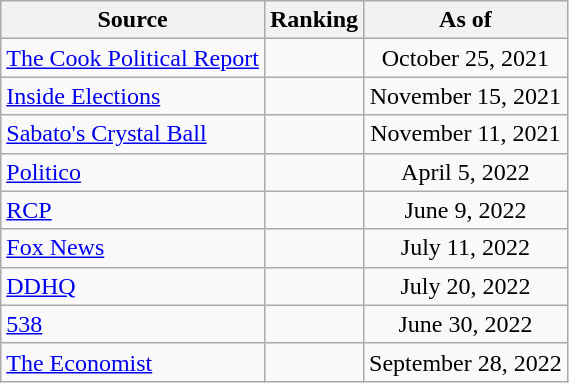<table class="wikitable" style="text-align:center">
<tr>
<th>Source</th>
<th>Ranking</th>
<th>As of</th>
</tr>
<tr>
<td align=left><a href='#'>The Cook Political Report</a></td>
<td></td>
<td>October 25, 2021</td>
</tr>
<tr>
<td align=left><a href='#'>Inside Elections</a></td>
<td></td>
<td>November 15, 2021</td>
</tr>
<tr>
<td align=left><a href='#'>Sabato's Crystal Ball</a></td>
<td></td>
<td>November 11, 2021</td>
</tr>
<tr>
<td align="left"><a href='#'>Politico</a></td>
<td></td>
<td>April 5, 2022</td>
</tr>
<tr>
<td align="left"><a href='#'>RCP</a></td>
<td></td>
<td>June 9, 2022</td>
</tr>
<tr>
<td align=left><a href='#'>Fox News</a></td>
<td></td>
<td>July 11, 2022</td>
</tr>
<tr>
<td align="left"><a href='#'>DDHQ</a></td>
<td></td>
<td>July 20, 2022</td>
</tr>
<tr>
<td align="left"><a href='#'>538</a></td>
<td></td>
<td>June 30, 2022</td>
</tr>
<tr>
<td align="left"><a href='#'>The Economist</a></td>
<td></td>
<td>September 28, 2022</td>
</tr>
</table>
